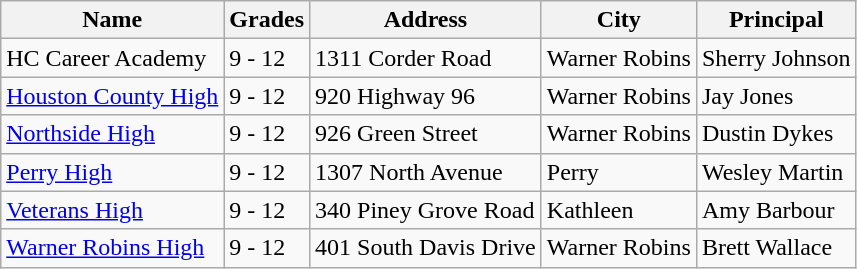<table class="wikitable sortable">
<tr>
<th>Name</th>
<th>Grades</th>
<th>Address</th>
<th>City</th>
<th>Principal</th>
</tr>
<tr>
<td>HC Career Academy</td>
<td>9 - 12</td>
<td>1311 Corder Road</td>
<td>Warner Robins</td>
<td>Sherry Johnson</td>
</tr>
<tr>
<td><a href='#'>Houston County High</a></td>
<td>9 - 12</td>
<td>920 Highway 96</td>
<td>Warner Robins</td>
<td>Jay Jones</td>
</tr>
<tr>
<td><a href='#'>Northside High</a></td>
<td>9 - 12</td>
<td>926 Green Street</td>
<td>Warner Robins</td>
<td>Dustin Dykes</td>
</tr>
<tr>
<td><a href='#'>Perry High</a></td>
<td>9 - 12</td>
<td>1307 North Avenue</td>
<td>Perry</td>
<td>Wesley Martin</td>
</tr>
<tr>
<td><a href='#'>Veterans High</a></td>
<td>9 - 12</td>
<td>340 Piney Grove Road</td>
<td>Kathleen</td>
<td>Amy Barbour</td>
</tr>
<tr>
<td><a href='#'>Warner Robins High</a></td>
<td>9 - 12</td>
<td>401 South Davis Drive</td>
<td>Warner Robins</td>
<td>Brett Wallace </td>
</tr>
</table>
